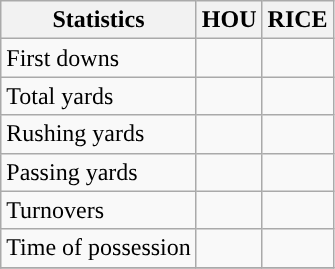<table class="wikitable">
<tr>
<th>Statistics</th>
<th>HOU</th>
<th>RICE</th>
</tr>
<tr>
<td>First downs</td>
<td></td>
<td></td>
</tr>
<tr>
<td>Total yards</td>
<td></td>
<td></td>
</tr>
<tr>
<td>Rushing yards</td>
<td></td>
<td></td>
</tr>
<tr>
<td>Passing yards</td>
<td></td>
<td></td>
</tr>
<tr>
<td>Turnovers</td>
<td></td>
<td></td>
</tr>
<tr>
<td>Time of possession</td>
<td></td>
<td></td>
</tr>
<tr>
</tr>
</table>
